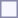<table style="border:1px solid #8888aa; background-color:#f7f8ff; padding:5px; font-size:95%; margin: 0px 12px 12px 0px;">
</table>
